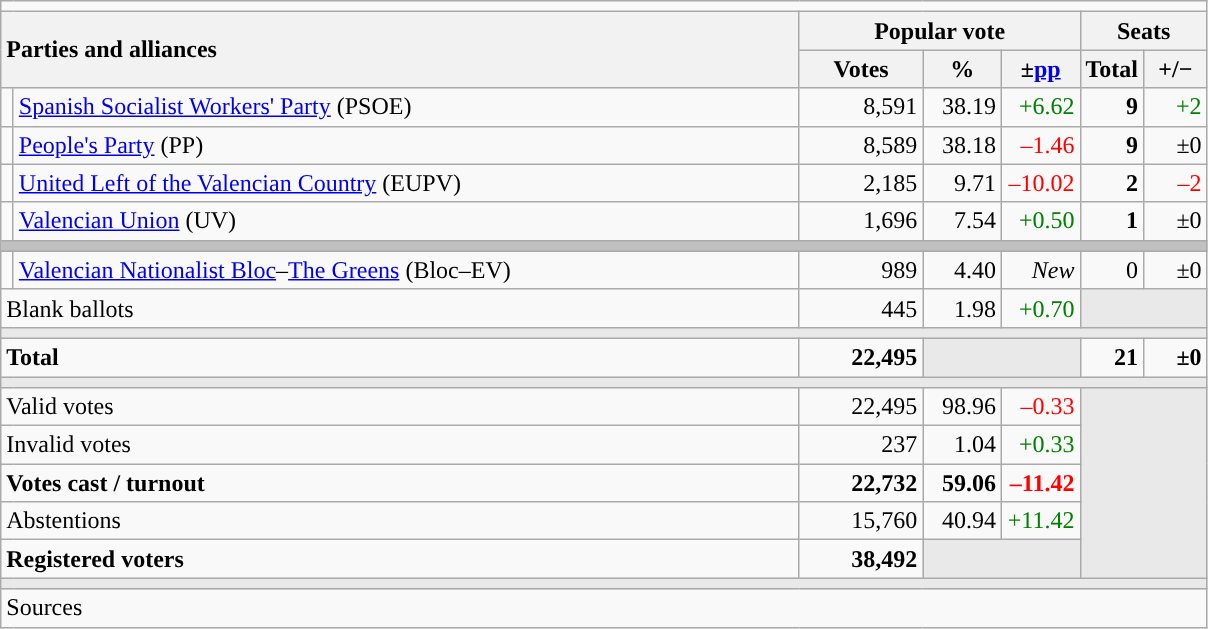<table class="wikitable" style="text-align:right;">
<tr>
<td colspan="7"></td>
</tr>
<tr>
<th style="text-align:left;" rowspan="2" colspan="2" width="525">Parties and alliances</th>
<th colspan="3">Popular vote</th>
<th colspan="2">Seats</th>
</tr>
<tr>
<th width="75">Votes</th>
<th width="45">%</th>
<th width="45">±<a href='#'>pp</a></th>
<th width="35">Total</th>
<th width="35">+/−</th>
</tr>
<tr>
<td width="1" style="color:inherit;background:"></td>
<td align="left"><a href='#'>Spanish Socialist Workers' Party</a> (PSOE)</td>
<td>8,591</td>
<td>38.19</td>
<td style="color:green;">+6.62</td>
<td><strong>9</strong></td>
<td style="color:green;">+2</td>
</tr>
<tr>
<td style="color:inherit;background:"></td>
<td align="left"><a href='#'>People's Party</a> (PP)</td>
<td>8,589</td>
<td>38.18</td>
<td style="color:red;">–1.46</td>
<td><strong>9</strong></td>
<td>±0</td>
</tr>
<tr>
<td style="color:inherit;background:"></td>
<td align="left"><a href='#'>United Left of the Valencian Country</a> (EUPV)</td>
<td>2,185</td>
<td>9.71</td>
<td style="color:red;">–10.02</td>
<td><strong>2</strong></td>
<td style="color:red;">–2</td>
</tr>
<tr>
<td style="color:inherit;background:"></td>
<td align="left"><a href='#'>Valencian Union</a> (UV)</td>
<td>1,696</td>
<td>7.54</td>
<td style="color:green;">+0.50</td>
<td><strong>1</strong></td>
<td>±0</td>
</tr>
<tr>
<td colspan="7" bgcolor="#C0C0C0"></td>
</tr>
<tr>
<td style="color:inherit;background:"></td>
<td align="left"><a href='#'>Valencian Nationalist Bloc</a>–<a href='#'>The Greens</a> (Bloc–EV)</td>
<td>989</td>
<td>4.40</td>
<td><em>New</em></td>
<td>0</td>
<td>±0</td>
</tr>
<tr>
<td align="left" colspan="2">Blank ballots</td>
<td>445</td>
<td>1.98</td>
<td style="color:green;">+0.70</td>
<td bgcolor="#E9E9E9" colspan="2"></td>
</tr>
<tr>
<td colspan="7" bgcolor="#E9E9E9"></td>
</tr>
<tr style="font-weight:bold;">
<td align="left" colspan="2">Total</td>
<td>22,495</td>
<td bgcolor="#E9E9E9" colspan="2"></td>
<td>21</td>
<td>±0</td>
</tr>
<tr>
<td colspan="7" bgcolor="#E9E9E9"></td>
</tr>
<tr>
<td align="left" colspan="2">Valid votes</td>
<td>22,495</td>
<td>98.96</td>
<td style="color:red;">–0.33</td>
<td bgcolor="#E9E9E9" colspan="2" rowspan="5"></td>
</tr>
<tr>
<td align="left" colspan="2">Invalid votes</td>
<td>237</td>
<td>1.04</td>
<td style="color:green;">+0.33</td>
</tr>
<tr style="font-weight:bold;">
<td align="left" colspan="2">Votes cast / turnout</td>
<td>22,732</td>
<td>59.06</td>
<td style="color:red;">–11.42</td>
</tr>
<tr>
<td align="left" colspan="2">Abstentions</td>
<td>15,760</td>
<td>40.94</td>
<td style="color:green;">+11.42</td>
</tr>
<tr style="font-weight:bold;">
<td align="left" colspan="2">Registered voters</td>
<td>38,492</td>
<td bgcolor="#E9E9E9" colspan="2"></td>
</tr>
<tr>
<td colspan="7" bgcolor="#E9E9E9"></td>
</tr>
<tr>
<td align="left" colspan="7">Sources</td>
</tr>
</table>
